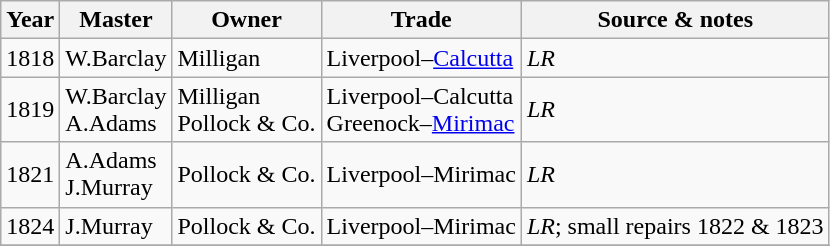<table class=" wikitable">
<tr>
<th>Year</th>
<th>Master</th>
<th>Owner</th>
<th>Trade</th>
<th>Source & notes</th>
</tr>
<tr>
<td>1818</td>
<td>W.Barclay</td>
<td>Milligan</td>
<td>Liverpool–<a href='#'>Calcutta</a></td>
<td><em>LR</em></td>
</tr>
<tr>
<td>1819</td>
<td>W.Barclay<br>A.Adams</td>
<td>Milligan<br>Pollock & Co.</td>
<td>Liverpool–Calcutta<br>Greenock–<a href='#'>Mirimac</a></td>
<td><em>LR</em></td>
</tr>
<tr>
<td>1821</td>
<td>A.Adams<br>J.Murray</td>
<td>Pollock & Co.</td>
<td>Liverpool–Mirimac</td>
<td><em>LR</em></td>
</tr>
<tr>
<td>1824</td>
<td>J.Murray</td>
<td>Pollock & Co.</td>
<td>Liverpool–Mirimac</td>
<td><em>LR</em>; small repairs 1822 & 1823</td>
</tr>
<tr>
</tr>
</table>
